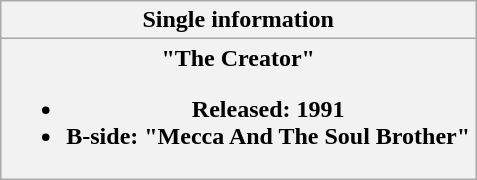<table class="wikitable">
<tr>
<th>Single information</th>
</tr>
<tr>
<th align="left">"The Creator"<br><ul><li>Released: 1991</li><li>B-side: "Mecca And The Soul Brother"</li></ul></th>
</tr>
</table>
